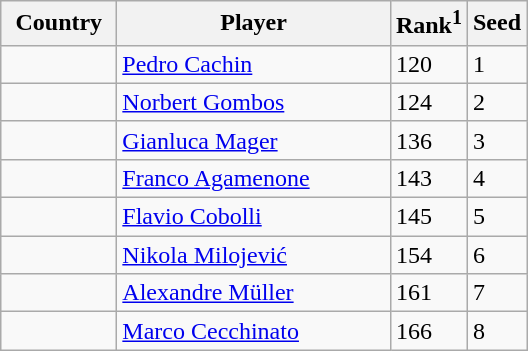<table class="sortable wikitable">
<tr>
<th width="70">Country</th>
<th width="175">Player</th>
<th>Rank<sup>1</sup></th>
<th>Seed</th>
</tr>
<tr>
<td></td>
<td><a href='#'>Pedro Cachin</a></td>
<td>120</td>
<td>1</td>
</tr>
<tr>
<td></td>
<td><a href='#'>Norbert Gombos</a></td>
<td>124</td>
<td>2</td>
</tr>
<tr>
<td></td>
<td><a href='#'>Gianluca Mager</a></td>
<td>136</td>
<td>3</td>
</tr>
<tr>
<td></td>
<td><a href='#'>Franco Agamenone</a></td>
<td>143</td>
<td>4</td>
</tr>
<tr>
<td></td>
<td><a href='#'>Flavio Cobolli</a></td>
<td>145</td>
<td>5</td>
</tr>
<tr>
<td></td>
<td><a href='#'>Nikola Milojević</a></td>
<td>154</td>
<td>6</td>
</tr>
<tr>
<td></td>
<td><a href='#'>Alexandre Müller</a></td>
<td>161</td>
<td>7</td>
</tr>
<tr>
<td></td>
<td><a href='#'>Marco Cecchinato</a></td>
<td>166</td>
<td>8</td>
</tr>
</table>
